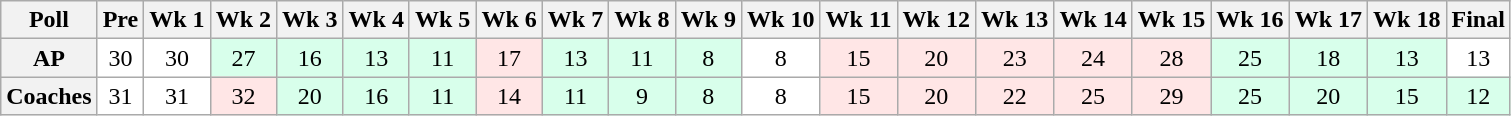<table class="wikitable" style="white-space:nowrap;">
<tr>
<th>Poll</th>
<th>Pre</th>
<th>Wk 1</th>
<th>Wk 2</th>
<th>Wk 3</th>
<th>Wk 4</th>
<th>Wk 5</th>
<th>Wk 6</th>
<th>Wk 7</th>
<th>Wk 8</th>
<th>Wk 9</th>
<th>Wk 10</th>
<th>Wk 11</th>
<th>Wk 12</th>
<th>Wk 13</th>
<th>Wk 14</th>
<th>Wk 15</th>
<th>Wk 16</th>
<th>Wk 17</th>
<th>Wk 18</th>
<th>Final</th>
</tr>
<tr style="text-align:center;">
<th>AP</th>
<td style="background:#FFF;">30</td>
<td style="background:#FFF;">30</td>
<td style="background:#D8FFEB;">27</td>
<td style="background:#D8FFEB;">16</td>
<td style="background:#D8FFEB;">13</td>
<td style="background:#D8FFEB;">11</td>
<td style="background:#FFE6E6;">17</td>
<td style="background:#D8FFEB;">13</td>
<td style="background:#D8FFEB;">11</td>
<td style="background:#D8FFEB;">8</td>
<td style="background:#FFF;">8</td>
<td style="background:#FFE6E6;">15</td>
<td style="background:#FFE6E6;">20</td>
<td style="background:#FFE6E6;">23</td>
<td style="background:#FFE6E6;">24</td>
<td style="background:#FFE6E6;">28</td>
<td style="background:#D8FFEB;">25</td>
<td style="background:#D8FFEB;">18</td>
<td style="background:#D8FFEB;">13</td>
<td style="background:#FFF;">13</td>
</tr>
<tr style="text-align:center;">
<th>Coaches</th>
<td style="background:#FFF;">31</td>
<td style="background:#FFF;">31</td>
<td style="background:#FFE6E6;">32</td>
<td style="background:#D8FFEB;">20</td>
<td style="background:#D8FFEB;">16</td>
<td style="background:#D8FFEB;">11</td>
<td style="background:#FFE6E6;">14</td>
<td style="background:#D8FFEB;">11</td>
<td style="background:#D8FFEB;">9</td>
<td style="background:#D8FFEB;">8</td>
<td style="background:#FFF;">8</td>
<td style="background:#FFE6E6;">15</td>
<td style="background:#FFE6E6;">20</td>
<td style="background:#FFE6E6;">22</td>
<td style="background:#FFE6E6;">25</td>
<td style="background:#FFE6E6;">29</td>
<td style="background:#D8FFEB;">25</td>
<td style="background:#D8FFEB;">20</td>
<td style="background:#D8FFEB;">15</td>
<td style="background:#D8FFEB;">12</td>
</tr>
</table>
